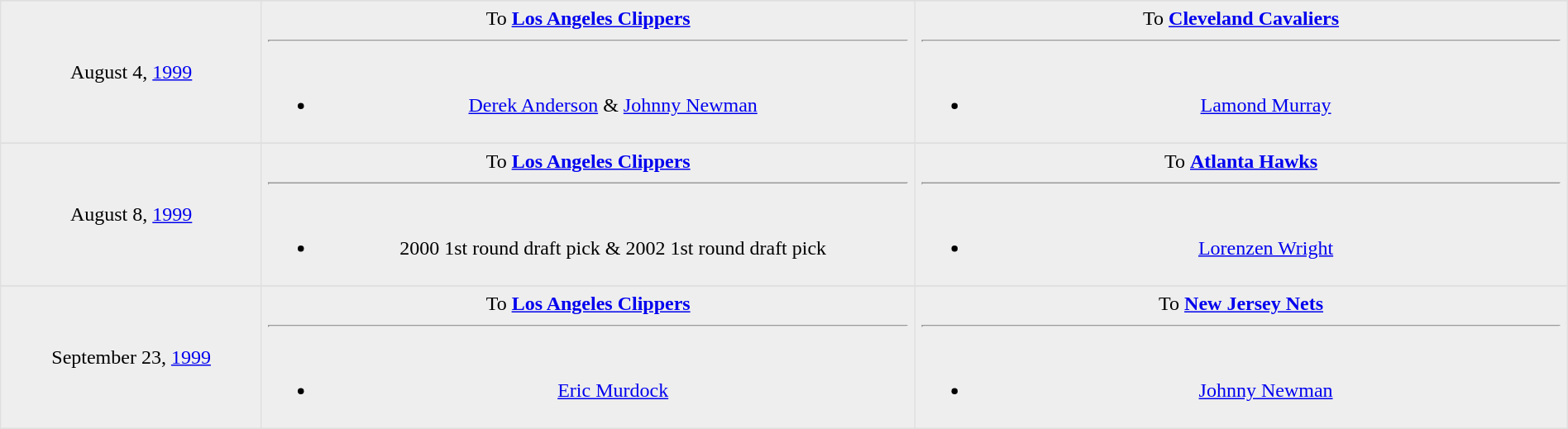<table border=1 style="border-collapse:collapse; text-align: center; width: 100%" bordercolor="#DFDFDF"  cellpadding="5">
<tr>
</tr>
<tr bgcolor="eeeeee">
<td style="width:12%">August 4, <a href='#'>1999</a></td>
<td style="width:30%" valign="top">To <strong><a href='#'>Los Angeles Clippers</a></strong><hr><br><ul><li><a href='#'>Derek Anderson</a> & <a href='#'>Johnny Newman</a></li></ul></td>
<td style="width:30%" valign="top">To <strong><a href='#'>Cleveland Cavaliers</a></strong><hr><br><ul><li><a href='#'>Lamond Murray</a></li></ul></td>
</tr>
<tr>
</tr>
<tr bgcolor="eeeeee">
<td style="width:12%">August 8, <a href='#'>1999</a></td>
<td style="width:30%" valign="top">To <strong><a href='#'>Los Angeles Clippers</a></strong><hr><br><ul><li>2000 1st round draft pick & 2002 1st round draft pick</li></ul></td>
<td style="width:30%" valign="top">To <strong><a href='#'>Atlanta Hawks</a></strong><hr><br><ul><li><a href='#'>Lorenzen Wright</a></li></ul></td>
</tr>
<tr>
</tr>
<tr bgcolor="eeeeee">
<td style="width:12%">September 23, <a href='#'>1999</a></td>
<td style="width:30%" valign="top">To <strong><a href='#'>Los Angeles Clippers</a></strong><hr><br><ul><li><a href='#'>Eric Murdock</a></li></ul></td>
<td style="width:30%" valign="top">To <strong><a href='#'>New Jersey Nets</a></strong><hr><br><ul><li><a href='#'>Johnny Newman</a></li></ul></td>
</tr>
</table>
